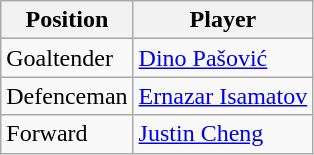<table class="wikitable">
<tr>
<th>Position</th>
<th>Player</th>
</tr>
<tr>
<td>Goaltender</td>
<td> <a href='#'>Dino Pašović</a></td>
</tr>
<tr>
<td>Defenceman</td>
<td> <a href='#'>Ernazar Isamatov</a></td>
</tr>
<tr>
<td>Forward</td>
<td> <a href='#'>Justin Cheng</a></td>
</tr>
</table>
